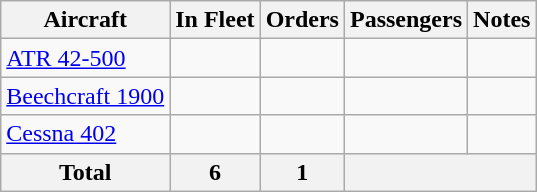<table class="wikitable" style="border-collapse:collapse">
<tr>
<th>Aircraft</th>
<th>In Fleet</th>
<th>Orders</th>
<th>Passengers</th>
<th>Notes</th>
</tr>
<tr>
<td><a href='#'>ATR 42-500</a></td>
<td></td>
<td></td>
<td></td>
<td></td>
</tr>
<tr>
<td><a href='#'>Beechcraft 1900</a></td>
<td></td>
<td></td>
<td></td>
<td></td>
</tr>
<tr>
<td><a href='#'>Cessna 402</a></td>
<td></td>
<td></td>
<td></td>
<td></td>
</tr>
<tr>
<th>Total</th>
<th>6</th>
<th>1</th>
<th colspan="2"></th>
</tr>
</table>
